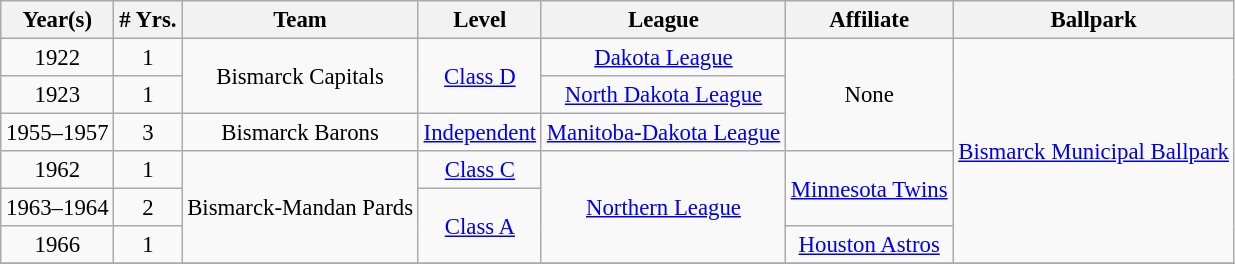<table class="wikitable" style="text-align:center; font-size: 95%;">
<tr>
<th>Year(s)</th>
<th># Yrs.</th>
<th>Team</th>
<th>Level</th>
<th>League</th>
<th>Affiliate</th>
<th>Ballpark</th>
</tr>
<tr>
<td>1922</td>
<td>1</td>
<td rowspan=2>Bismarck Capitals</td>
<td rowspan=2><a href='#'>Class D</a></td>
<td><a href='#'>Dakota League</a></td>
<td rowspan=3>None</td>
<td rowspan=6><a href='#'>Bismarck Municipal Ballpark</a></td>
</tr>
<tr>
<td>1923</td>
<td>1</td>
<td rowspan=1><a href='#'>North Dakota League</a></td>
</tr>
<tr>
<td>1955–1957</td>
<td>3</td>
<td>Bismarck Barons</td>
<td><a href='#'>Independent</a></td>
<td><a href='#'>Manitoba-Dakota League</a></td>
</tr>
<tr>
<td>1962</td>
<td>1</td>
<td rowspan=3>Bismarck-Mandan Pards</td>
<td><a href='#'>Class C</a></td>
<td rowspan=3><a href='#'>Northern League</a></td>
<td rowspan=2><a href='#'>Minnesota Twins</a></td>
</tr>
<tr>
<td>1963–1964</td>
<td>2</td>
<td rowspan=2><a href='#'>Class A</a></td>
</tr>
<tr>
<td>1966</td>
<td>1</td>
<td><a href='#'>Houston Astros</a></td>
</tr>
<tr>
</tr>
</table>
